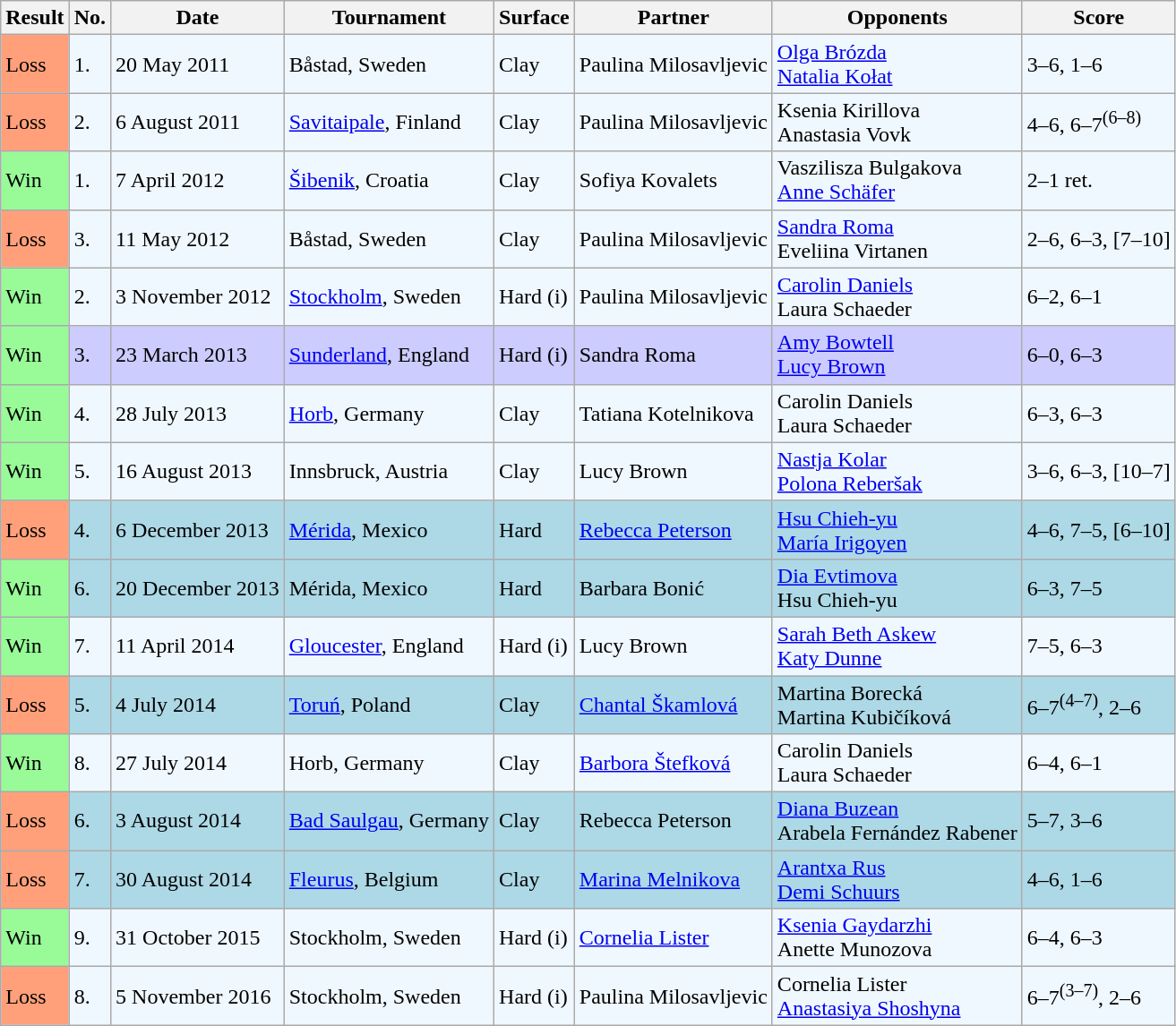<table class="sortable wikitable">
<tr>
<th>Result</th>
<th>No.</th>
<th>Date</th>
<th>Tournament</th>
<th>Surface</th>
<th>Partner</th>
<th>Opponents</th>
<th class="unsortable">Score</th>
</tr>
<tr style="background:#f0f8ff;">
<td style="background:#ffa07a;">Loss</td>
<td>1.</td>
<td>20 May 2011</td>
<td>Båstad, Sweden</td>
<td>Clay</td>
<td> Paulina Milosavljevic</td>
<td> <a href='#'>Olga Brózda</a> <br>  <a href='#'>Natalia Kołat</a></td>
<td>3–6, 1–6</td>
</tr>
<tr style="background:#f0f8ff;">
<td style="background:#ffa07a;">Loss</td>
<td>2.</td>
<td>6 August 2011</td>
<td><a href='#'>Savitaipale</a>, Finland</td>
<td>Clay</td>
<td> Paulina Milosavljevic</td>
<td> Ksenia Kirillova <br>  Anastasia Vovk</td>
<td>4–6, 6–7<sup>(6–8)</sup></td>
</tr>
<tr style="background:#f0f8ff;">
<td style="background:#98fb98;">Win</td>
<td>1.</td>
<td>7 April 2012</td>
<td><a href='#'>Šibenik</a>, Croatia</td>
<td>Clay</td>
<td> Sofiya Kovalets</td>
<td> Vaszilisza Bulgakova <br>  <a href='#'>Anne Schäfer</a></td>
<td>2–1 ret.</td>
</tr>
<tr style="background:#f0f8ff;">
<td style="background:#ffa07a;">Loss</td>
<td>3.</td>
<td>11 May 2012</td>
<td>Båstad, Sweden</td>
<td>Clay</td>
<td> Paulina Milosavljevic</td>
<td> <a href='#'>Sandra Roma</a> <br>  Eveliina Virtanen</td>
<td>2–6, 6–3, [7–10]</td>
</tr>
<tr style="background:#f0f8ff;">
<td style="background:#98fb98;">Win</td>
<td>2.</td>
<td>3 November 2012</td>
<td><a href='#'>Stockholm</a>, Sweden</td>
<td>Hard (i)</td>
<td> Paulina Milosavljevic</td>
<td> <a href='#'>Carolin Daniels</a> <br>  Laura Schaeder</td>
<td>6–2, 6–1</td>
</tr>
<tr style="background:#ccccff;">
<td style="background:#98fb98;">Win</td>
<td>3.</td>
<td>23 March 2013</td>
<td><a href='#'>Sunderland</a>, England</td>
<td>Hard (i)</td>
<td> Sandra Roma</td>
<td> <a href='#'>Amy Bowtell</a> <br>  <a href='#'>Lucy Brown</a></td>
<td>6–0, 6–3</td>
</tr>
<tr style="background:#f0f8ff;">
<td style="background:#98fb98;">Win</td>
<td>4.</td>
<td>28 July 2013</td>
<td><a href='#'>Horb</a>, Germany</td>
<td>Clay</td>
<td> Tatiana Kotelnikova</td>
<td> Carolin Daniels <br>  Laura Schaeder</td>
<td>6–3, 6–3</td>
</tr>
<tr style="background:#f0f8ff;">
<td style="background:#98fb98;">Win</td>
<td>5.</td>
<td>16 August 2013</td>
<td>Innsbruck, Austria</td>
<td>Clay</td>
<td> Lucy Brown</td>
<td> <a href='#'>Nastja Kolar</a> <br>  <a href='#'>Polona Reberšak</a></td>
<td>3–6, 6–3, [10–7]</td>
</tr>
<tr style="background:lightblue;">
<td style="background:#ffa07a;">Loss</td>
<td>4.</td>
<td>6 December 2013</td>
<td><a href='#'>Mérida</a>, Mexico</td>
<td>Hard</td>
<td> <a href='#'>Rebecca Peterson</a></td>
<td> <a href='#'>Hsu Chieh-yu</a> <br>  <a href='#'>María Irigoyen</a></td>
<td>4–6, 7–5, [6–10]</td>
</tr>
<tr style="background:lightblue;">
<td style="background:#98fb98;">Win</td>
<td>6.</td>
<td>20 December 2013</td>
<td>Mérida, Mexico</td>
<td>Hard</td>
<td> Barbara Bonić</td>
<td> <a href='#'>Dia Evtimova</a> <br>  Hsu Chieh-yu</td>
<td>6–3, 7–5</td>
</tr>
<tr style="background:#f0f8ff;">
<td style="background:#98fb98;">Win</td>
<td>7.</td>
<td>11 April 2014</td>
<td><a href='#'>Gloucester</a>, England</td>
<td>Hard (i)</td>
<td> Lucy Brown</td>
<td> <a href='#'>Sarah Beth Askew</a> <br>  <a href='#'>Katy Dunne</a></td>
<td>7–5, 6–3</td>
</tr>
<tr style="background:lightblue;">
<td style="background:#ffa07a;">Loss</td>
<td>5.</td>
<td>4 July 2014</td>
<td><a href='#'>Toruń</a>, Poland</td>
<td>Clay</td>
<td> <a href='#'>Chantal Škamlová</a></td>
<td> Martina Borecká <br>  Martina Kubičíková</td>
<td>6–7<sup>(4–7)</sup>, 2–6</td>
</tr>
<tr style="background:#f0f8ff;">
<td style="background:#98fb98;">Win</td>
<td>8.</td>
<td>27 July 2014</td>
<td>Horb, Germany</td>
<td>Clay</td>
<td> <a href='#'>Barbora Štefková</a></td>
<td> Carolin Daniels <br>  Laura Schaeder</td>
<td>6–4, 6–1</td>
</tr>
<tr style="background:lightblue;">
<td style="background:#ffa07a;">Loss</td>
<td>6.</td>
<td>3 August 2014</td>
<td><a href='#'>Bad Saulgau</a>, Germany</td>
<td>Clay</td>
<td> Rebecca Peterson</td>
<td> <a href='#'>Diana Buzean</a> <br>  Arabela Fernández Rabener</td>
<td>5–7, 3–6</td>
</tr>
<tr style="background:lightblue;">
<td style="background:#ffa07a;">Loss</td>
<td>7.</td>
<td>30 August 2014</td>
<td><a href='#'>Fleurus</a>, Belgium</td>
<td>Clay</td>
<td> <a href='#'>Marina Melnikova</a></td>
<td> <a href='#'>Arantxa Rus</a> <br>  <a href='#'>Demi Schuurs</a></td>
<td>4–6, 1–6</td>
</tr>
<tr style="background:#f0f8ff;">
<td style="background:#98fb98;">Win</td>
<td>9.</td>
<td>31 October 2015</td>
<td>Stockholm, Sweden</td>
<td>Hard (i)</td>
<td> <a href='#'>Cornelia Lister</a></td>
<td> <a href='#'>Ksenia Gaydarzhi</a> <br>  Anette Munozova</td>
<td>6–4, 6–3</td>
</tr>
<tr style="background:#f0f8ff;">
<td style="background:#ffa07a;">Loss</td>
<td>8.</td>
<td>5 November 2016</td>
<td>Stockholm, Sweden</td>
<td>Hard (i)</td>
<td> Paulina Milosavljevic</td>
<td> Cornelia Lister <br>  <a href='#'>Anastasiya Shoshyna</a></td>
<td>6–7<sup>(3–7)</sup>, 2–6</td>
</tr>
</table>
